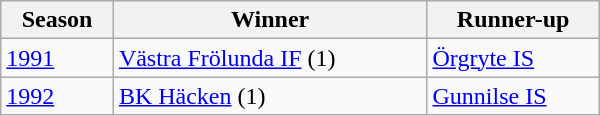<table class="wikitable" style="width:400px;">
<tr>
<th>Season</th>
<th>Winner</th>
<th>Runner-up</th>
</tr>
<tr>
<td><a href='#'>1991</a></td>
<td><a href='#'>Västra Frölunda IF</a> (1)</td>
<td><a href='#'>Örgryte IS</a></td>
</tr>
<tr>
<td><a href='#'>1992</a></td>
<td><a href='#'>BK Häcken</a> (1)</td>
<td><a href='#'>Gunnilse IS</a></td>
</tr>
</table>
